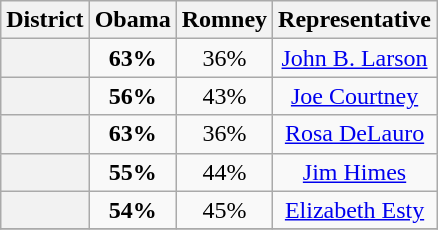<table class=wikitable>
<tr>
<th>District</th>
<th>Obama</th>
<th>Romney</th>
<th>Representative</th>
</tr>
<tr align=center>
<th></th>
<td><strong>63%</strong></td>
<td>36%</td>
<td><a href='#'>John B. Larson</a></td>
</tr>
<tr align=center>
<th></th>
<td><strong>56%</strong></td>
<td>43%</td>
<td><a href='#'>Joe Courtney</a></td>
</tr>
<tr align=center>
<th></th>
<td><strong>63%</strong></td>
<td>36%</td>
<td><a href='#'>Rosa DeLauro</a></td>
</tr>
<tr align=center>
<th></th>
<td><strong>55%</strong></td>
<td>44%</td>
<td><a href='#'>Jim Himes</a></td>
</tr>
<tr align=center>
<th></th>
<td><strong>54%</strong></td>
<td>45%</td>
<td><a href='#'>Elizabeth Esty</a></td>
</tr>
<tr align=center>
</tr>
</table>
